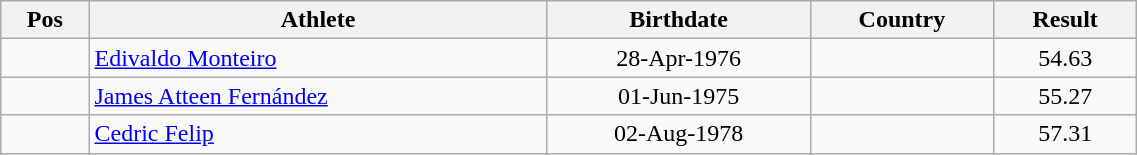<table class="wikitable"  style="text-align:center; width:60%;">
<tr>
<th>Pos</th>
<th>Athlete</th>
<th>Birthdate</th>
<th>Country</th>
<th>Result</th>
</tr>
<tr>
<td align=center></td>
<td align=left><a href='#'>Edivaldo Monteiro</a></td>
<td>28-Apr-1976</td>
<td align=left></td>
<td>54.63</td>
</tr>
<tr>
<td align=center></td>
<td align=left><a href='#'>James Atteen Fernández</a></td>
<td>01-Jun-1975</td>
<td align=left></td>
<td>55.27</td>
</tr>
<tr>
<td align=center></td>
<td align=left><a href='#'>Cedric Felip</a></td>
<td>02-Aug-1978</td>
<td align=left></td>
<td>57.31</td>
</tr>
</table>
